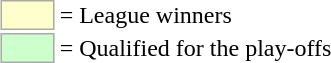<table style="margin:1em auto;">
<tr>
<td style="background-color:#ffffcc; border:1px solid #aaaaaa; width:2em;"></td>
<td>= League winners</td>
</tr>
<tr>
<td style="background-color:#ccffcc; border:1px solid #aaaaaa; width:2em;"></td>
<td>= Qualified for the play-offs</td>
</tr>
</table>
